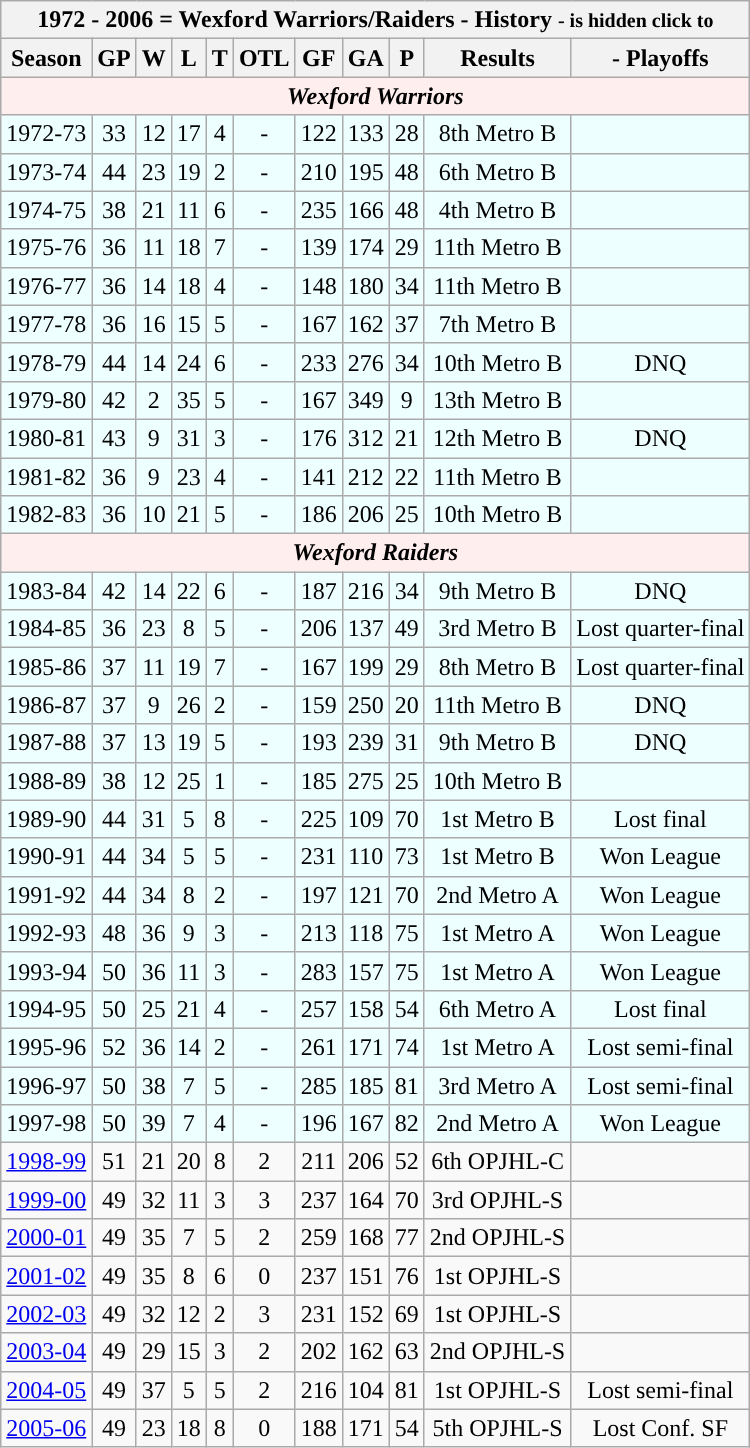<table class="wikitable collapsible collapsed" style="text-align:center;">
<tr>
<th colspan=12 bgcolor="#822433" text_color=white><strong>1972 - 2006 = Wexford Warriors/Raiders - History</strong> <small>- is hidden click to </small></th>
</tr>
<tr>
<th>Season</th>
<th>GP</th>
<th>W</th>
<th>L</th>
<th>T</th>
<th>OTL</th>
<th>GF</th>
<th>GA</th>
<th>P</th>
<th>Results</th>
<th>- Playoffs</th>
</tr>
<tr bgcolor="#ffeeee">
<td colspan=11><strong><em>Wexford Warriors</em></strong></td>
</tr>
<tr bgcolor="#eeffff">
<td>1972-73</td>
<td>33</td>
<td>12</td>
<td>17</td>
<td>4</td>
<td>-</td>
<td>122</td>
<td>133</td>
<td>28</td>
<td>8th Metro B</td>
<td></td>
</tr>
<tr bgcolor="#EEFFFF">
<td>1973-74</td>
<td>44</td>
<td>23</td>
<td>19</td>
<td>2</td>
<td>-</td>
<td>210</td>
<td>195</td>
<td>48</td>
<td>6th Metro B</td>
<td></td>
</tr>
<tr bgcolor="#EEFFFF">
<td>1974-75</td>
<td>38</td>
<td>21</td>
<td>11</td>
<td>6</td>
<td>-</td>
<td>235</td>
<td>166</td>
<td>48</td>
<td>4th Metro B</td>
<td></td>
</tr>
<tr bgcolor="#EEFFFF">
<td>1975-76</td>
<td>36</td>
<td>11</td>
<td>18</td>
<td>7</td>
<td>-</td>
<td>139</td>
<td>174</td>
<td>29</td>
<td>11th Metro B</td>
<td></td>
</tr>
<tr bgcolor="#eeffff">
<td>1976-77</td>
<td>36</td>
<td>14</td>
<td>18</td>
<td>4</td>
<td>-</td>
<td>148</td>
<td>180</td>
<td>34</td>
<td>11th Metro B</td>
<td></td>
</tr>
<tr bgcolor="#eeffff">
<td>1977-78</td>
<td>36</td>
<td>16</td>
<td>15</td>
<td>5</td>
<td>-</td>
<td>167</td>
<td>162</td>
<td>37</td>
<td>7th Metro B</td>
<td></td>
</tr>
<tr bgcolor="#eeffff">
<td>1978-79</td>
<td>44</td>
<td>14</td>
<td>24</td>
<td>6</td>
<td>-</td>
<td>233</td>
<td>276</td>
<td>34</td>
<td>10th Metro B</td>
<td>DNQ</td>
</tr>
<tr bgcolor="#eeffff">
<td>1979-80</td>
<td>42</td>
<td>2</td>
<td>35</td>
<td>5</td>
<td>-</td>
<td>167</td>
<td>349</td>
<td>9</td>
<td>13th Metro B</td>
<td></td>
</tr>
<tr bgcolor="#eeffff">
<td>1980-81</td>
<td>43</td>
<td>9</td>
<td>31</td>
<td>3</td>
<td>-</td>
<td>176</td>
<td>312</td>
<td>21</td>
<td>12th Metro B</td>
<td>DNQ</td>
</tr>
<tr bgcolor="#eeffff">
<td>1981-82</td>
<td>36</td>
<td>9</td>
<td>23</td>
<td>4</td>
<td>-</td>
<td>141</td>
<td>212</td>
<td>22</td>
<td>11th Metro B</td>
<td></td>
</tr>
<tr bgcolor="#eeffff">
<td>1982-83</td>
<td>36</td>
<td>10</td>
<td>21</td>
<td>5</td>
<td>-</td>
<td>186</td>
<td>206</td>
<td>25</td>
<td>10th Metro B</td>
<td></td>
</tr>
<tr bgcolor="#ffeeee">
<td colspan=11><strong><em>Wexford Raiders</em></strong></td>
</tr>
<tr bgcolor="#EEFFFF">
<td>1983-84</td>
<td>42</td>
<td>14</td>
<td>22</td>
<td>6</td>
<td>-</td>
<td>187</td>
<td>216</td>
<td>34</td>
<td>9th Metro B</td>
<td>DNQ</td>
</tr>
<tr bgcolor="#EEFFFF">
<td>1984-85</td>
<td>36</td>
<td>23</td>
<td>8</td>
<td>5</td>
<td>-</td>
<td>206</td>
<td>137</td>
<td>49</td>
<td>3rd Metro B</td>
<td>Lost quarter-final</td>
</tr>
<tr bgcolor="#EEFFFF">
<td>1985-86</td>
<td>37</td>
<td>11</td>
<td>19</td>
<td>7</td>
<td>-</td>
<td>167</td>
<td>199</td>
<td>29</td>
<td>8th Metro B</td>
<td>Lost quarter-final</td>
</tr>
<tr bgcolor="#EEFFFF">
<td>1986-87</td>
<td>37</td>
<td>9</td>
<td>26</td>
<td>2</td>
<td>-</td>
<td>159</td>
<td>250</td>
<td>20</td>
<td>11th Metro B</td>
<td>DNQ</td>
</tr>
<tr bgcolor="#EEFFFF">
<td>1987-88</td>
<td>37</td>
<td>13</td>
<td>19</td>
<td>5</td>
<td>-</td>
<td>193</td>
<td>239</td>
<td>31</td>
<td>9th Metro B</td>
<td>DNQ</td>
</tr>
<tr bgcolor="#EEFFFF">
<td>1988-89</td>
<td>38</td>
<td>12</td>
<td>25</td>
<td>1</td>
<td>-</td>
<td>185</td>
<td>275</td>
<td>25</td>
<td>10th Metro B</td>
<td></td>
</tr>
<tr bgcolor="#EEFFFF">
<td>1989-90</td>
<td>44</td>
<td>31</td>
<td>5</td>
<td>8</td>
<td>-</td>
<td>225</td>
<td>109</td>
<td>70</td>
<td>1st Metro B</td>
<td>Lost final</td>
</tr>
<tr bgcolor="#EEFFFF">
<td>1990-91</td>
<td>44</td>
<td>34</td>
<td>5</td>
<td>5</td>
<td>-</td>
<td>231</td>
<td>110</td>
<td>73</td>
<td>1st Metro B</td>
<td>Won League</td>
</tr>
<tr bgcolor="#EEFFFF">
<td>1991-92</td>
<td>44</td>
<td>34</td>
<td>8</td>
<td>2</td>
<td>-</td>
<td>197</td>
<td>121</td>
<td>70</td>
<td>2nd Metro A</td>
<td>Won League</td>
</tr>
<tr bgcolor="#EEFFFF">
<td>1992-93</td>
<td>48</td>
<td>36</td>
<td>9</td>
<td>3</td>
<td>-</td>
<td>213</td>
<td>118</td>
<td>75</td>
<td>1st Metro A</td>
<td>Won League</td>
</tr>
<tr bgcolor="#EEFFFF">
<td>1993-94</td>
<td>50</td>
<td>36</td>
<td>11</td>
<td>3</td>
<td>-</td>
<td>283</td>
<td>157</td>
<td>75</td>
<td>1st Metro A</td>
<td>Won League</td>
</tr>
<tr bgcolor="#EEFFFF">
<td>1994-95</td>
<td>50</td>
<td>25</td>
<td>21</td>
<td>4</td>
<td>-</td>
<td>257</td>
<td>158</td>
<td>54</td>
<td>6th Metro A</td>
<td>Lost final</td>
</tr>
<tr bgcolor="#EEFFFF">
<td>1995-96</td>
<td>52</td>
<td>36</td>
<td>14</td>
<td>2</td>
<td>-</td>
<td>261</td>
<td>171</td>
<td>74</td>
<td>1st Metro A</td>
<td>Lost semi-final</td>
</tr>
<tr bgcolor="#EEFFFF">
<td>1996-97</td>
<td>50</td>
<td>38</td>
<td>7</td>
<td>5</td>
<td>-</td>
<td>285</td>
<td>185</td>
<td>81</td>
<td>3rd Metro A</td>
<td>Lost semi-final</td>
</tr>
<tr bgcolor="#EEFFFF">
<td>1997-98</td>
<td>50</td>
<td>39</td>
<td>7</td>
<td>4</td>
<td>-</td>
<td>196</td>
<td>167</td>
<td>82</td>
<td>2nd Metro A</td>
<td>Won League</td>
</tr>
<tr>
<td><a href='#'>1998-99</a></td>
<td>51</td>
<td>21</td>
<td>20</td>
<td>8</td>
<td>2</td>
<td>211</td>
<td>206</td>
<td>52</td>
<td>6th OPJHL-C</td>
<td></td>
</tr>
<tr>
<td><a href='#'>1999-00</a></td>
<td>49</td>
<td>32</td>
<td>11</td>
<td>3</td>
<td>3</td>
<td>237</td>
<td>164</td>
<td>70</td>
<td>3rd OPJHL-S</td>
<td></td>
</tr>
<tr>
<td><a href='#'>2000-01</a></td>
<td>49</td>
<td>35</td>
<td>7</td>
<td>5</td>
<td>2</td>
<td>259</td>
<td>168</td>
<td>77</td>
<td>2nd OPJHL-S</td>
<td></td>
</tr>
<tr>
<td><a href='#'>2001-02</a></td>
<td>49</td>
<td>35</td>
<td>8</td>
<td>6</td>
<td>0</td>
<td>237</td>
<td>151</td>
<td>76</td>
<td>1st OPJHL-S</td>
<td></td>
</tr>
<tr>
<td><a href='#'>2002-03</a></td>
<td>49</td>
<td>32</td>
<td>12</td>
<td>2</td>
<td>3</td>
<td>231</td>
<td>152</td>
<td>69</td>
<td>1st OPJHL-S</td>
<td></td>
</tr>
<tr>
<td><a href='#'>2003-04</a></td>
<td>49</td>
<td>29</td>
<td>15</td>
<td>3</td>
<td>2</td>
<td>202</td>
<td>162</td>
<td>63</td>
<td>2nd OPJHL-S</td>
<td></td>
</tr>
<tr>
<td><a href='#'>2004-05</a></td>
<td>49</td>
<td>37</td>
<td>5</td>
<td>5</td>
<td>2</td>
<td>216</td>
<td>104</td>
<td>81</td>
<td>1st OPJHL-S</td>
<td>Lost semi-final</td>
</tr>
<tr>
<td><a href='#'>2005-06</a></td>
<td>49</td>
<td>23</td>
<td>18</td>
<td>8</td>
<td>0</td>
<td>188</td>
<td>171</td>
<td>54</td>
<td>5th OPJHL-S</td>
<td>Lost Conf. SF</td>
</tr>
</table>
